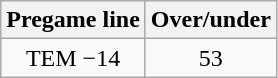<table class="wikitable">
<tr align="center">
<th style=>Pregame line</th>
<th style=>Over/under</th>
</tr>
<tr align="center">
<td>TEM −14</td>
<td>53</td>
</tr>
</table>
